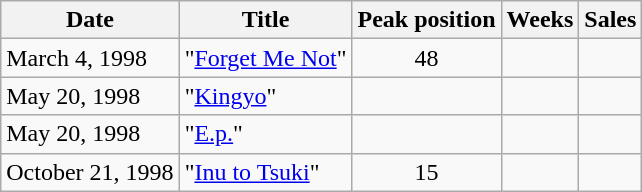<table class="wikitable">
<tr>
<th>Date</th>
<th>Title</th>
<th>Peak position</th>
<th>Weeks</th>
<th>Sales</th>
</tr>
<tr>
<td>March 4, 1998</td>
<td>"<a href='#'>Forget Me Not</a>"</td>
<td align="center">48</td>
<td></td>
<td></td>
</tr>
<tr>
<td>May 20, 1998</td>
<td>"<a href='#'>Kingyo</a>"</td>
<td align="center"></td>
<td></td>
<td></td>
</tr>
<tr>
<td>May 20, 1998</td>
<td>"<a href='#'>E.p.</a>"</td>
<td align="center"></td>
<td></td>
<td></td>
</tr>
<tr>
<td>October 21, 1998</td>
<td>"<a href='#'>Inu to Tsuki</a>"</td>
<td align="center">15</td>
<td></td>
<td></td>
</tr>
</table>
